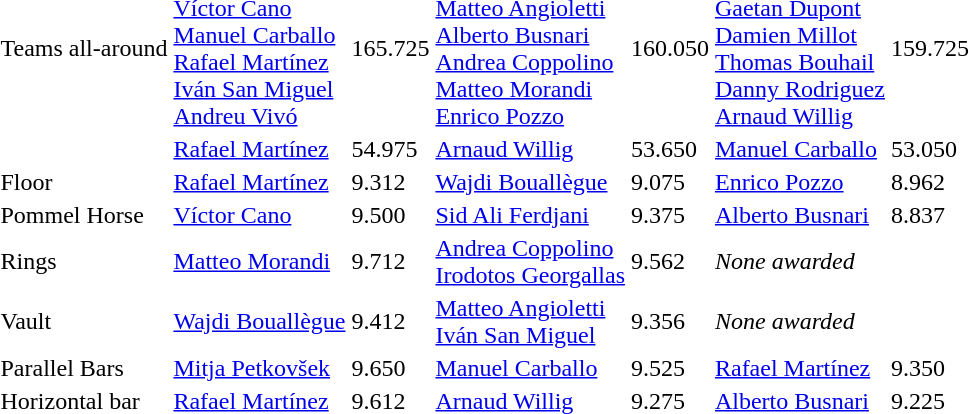<table>
<tr>
<td>Teams all-around</td>
<td><br><a href='#'>Víctor Cano</a><br><a href='#'>Manuel Carballo</a><br><a href='#'>Rafael Martínez</a><br><a href='#'>Iván San Miguel</a><br><a href='#'>Andreu Vivó</a></td>
<td>165.725</td>
<td><br><a href='#'>Matteo Angioletti</a><br><a href='#'>Alberto Busnari</a><br><a href='#'>Andrea Coppolino</a><br><a href='#'>Matteo Morandi</a><br><a href='#'>Enrico Pozzo</a></td>
<td>160.050</td>
<td><br><a href='#'>Gaetan Dupont</a><br><a href='#'>Damien Millot</a><br><a href='#'>Thomas Bouhail</a><br><a href='#'>Danny Rodriguez</a><br><a href='#'>Arnaud Willig</a></td>
<td>159.725</td>
</tr>
<tr>
<td></td>
<td> <a href='#'>Rafael Martínez</a></td>
<td>54.975</td>
<td> <a href='#'>Arnaud Willig</a></td>
<td>53.650</td>
<td> <a href='#'>Manuel Carballo</a></td>
<td>53.050</td>
</tr>
<tr>
<td>Floor</td>
<td> <a href='#'>Rafael Martínez</a></td>
<td>9.312</td>
<td> <a href='#'>Wajdi Bouallègue</a></td>
<td>9.075</td>
<td> <a href='#'>Enrico Pozzo</a></td>
<td>8.962</td>
</tr>
<tr>
<td>Pommel Horse</td>
<td> <a href='#'>Víctor Cano</a></td>
<td>9.500</td>
<td> <a href='#'>Sid Ali Ferdjani</a></td>
<td>9.375</td>
<td> <a href='#'>Alberto Busnari</a></td>
<td>8.837</td>
</tr>
<tr>
<td>Rings</td>
<td> <a href='#'>Matteo Morandi</a></td>
<td>9.712</td>
<td> <a href='#'>Andrea Coppolino</a><br> <a href='#'>Irodotos Georgallas</a></td>
<td>9.562</td>
<td colspan=2><em>None awarded</em></td>
</tr>
<tr>
<td>Vault</td>
<td> <a href='#'>Wajdi Bouallègue</a></td>
<td>9.412</td>
<td> <a href='#'>Matteo Angioletti</a><br> <a href='#'>Iván San Miguel</a></td>
<td>9.356</td>
<td colspan=2><em>None awarded</em></td>
</tr>
<tr>
<td>Parallel Bars</td>
<td> <a href='#'>Mitja Petkovšek</a></td>
<td>9.650</td>
<td> <a href='#'>Manuel Carballo</a></td>
<td>9.525</td>
<td> <a href='#'>Rafael Martínez</a></td>
<td>9.350</td>
</tr>
<tr>
<td>Horizontal bar</td>
<td> <a href='#'>Rafael Martínez</a></td>
<td>9.612</td>
<td> <a href='#'>Arnaud Willig</a></td>
<td>9.275</td>
<td> <a href='#'>Alberto Busnari</a></td>
<td>9.225</td>
</tr>
</table>
